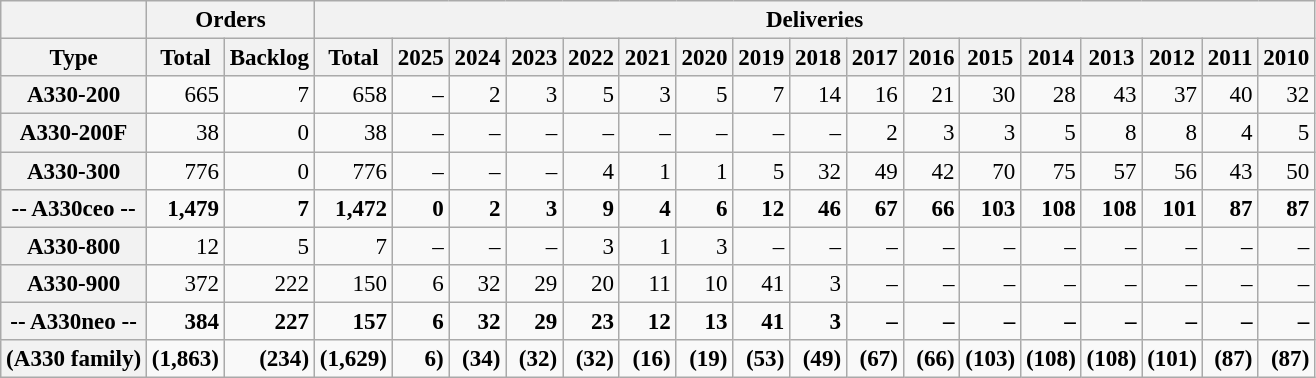<table class="wikitable" style="text-align:right; font-size:96%;">
<tr>
<th></th>
<th colspan="2">Orders</th>
<th colspan="17">Deliveries</th>
</tr>
<tr>
<th>Type</th>
<th>Total</th>
<th>Backlog</th>
<th>Total</th>
<th>2025</th>
<th>2024</th>
<th>2023</th>
<th>2022</th>
<th>2021</th>
<th>2020</th>
<th>2019</th>
<th>2018</th>
<th>2017</th>
<th>2016</th>
<th>2015</th>
<th>2014</th>
<th>2013</th>
<th>2012</th>
<th>2011</th>
<th>2010</th>
</tr>
<tr>
<th>A330-200</th>
<td>665</td>
<td>7</td>
<td>658</td>
<td>–</td>
<td>2</td>
<td>3</td>
<td>5</td>
<td>3</td>
<td>5</td>
<td>7</td>
<td>14</td>
<td>16</td>
<td>21</td>
<td>30</td>
<td>28</td>
<td>43</td>
<td>37</td>
<td>40</td>
<td>32</td>
</tr>
<tr>
<th>A330-200F</th>
<td>38</td>
<td>0</td>
<td>38</td>
<td>–</td>
<td>–</td>
<td>–</td>
<td>–</td>
<td>–</td>
<td>–</td>
<td>–</td>
<td>–</td>
<td>2</td>
<td>3</td>
<td>3</td>
<td>5</td>
<td>8</td>
<td>8</td>
<td>4</td>
<td>5</td>
</tr>
<tr>
<th>A330-300</th>
<td>776</td>
<td>0</td>
<td>776</td>
<td>–</td>
<td>–</td>
<td>–</td>
<td>4</td>
<td>1</td>
<td>1</td>
<td>5</td>
<td>32</td>
<td>49</td>
<td>42</td>
<td>70</td>
<td>75</td>
<td>57</td>
<td>56</td>
<td>43</td>
<td>50</td>
</tr>
<tr>
<th>-- A330ceo --</th>
<td><strong>1,479</strong></td>
<td><strong>7</strong></td>
<td><strong>1,472</strong></td>
<td><strong>0</strong></td>
<td><strong>2</strong></td>
<td><strong>3</strong></td>
<td><strong>9</strong></td>
<td><strong>4</strong></td>
<td><strong>6</strong></td>
<td><strong>12</strong></td>
<td><strong>46</strong></td>
<td><strong>67</strong></td>
<td><strong>66</strong></td>
<td><strong>103</strong></td>
<td><strong>108</strong></td>
<td><strong>108</strong></td>
<td><strong>101</strong></td>
<td><strong>87</strong></td>
<td><strong>87</strong></td>
</tr>
<tr>
<th>A330-800</th>
<td>12</td>
<td>5</td>
<td>7</td>
<td>–</td>
<td>–</td>
<td>–</td>
<td>3</td>
<td>1</td>
<td>3</td>
<td>–</td>
<td>–</td>
<td>–</td>
<td>–</td>
<td>–</td>
<td>–</td>
<td>–</td>
<td>–</td>
<td>–</td>
<td>–</td>
</tr>
<tr>
<th>A330-900</th>
<td>372</td>
<td>222</td>
<td>150</td>
<td>6</td>
<td>32</td>
<td>29</td>
<td>20</td>
<td>11</td>
<td>10</td>
<td>41</td>
<td>3</td>
<td>–</td>
<td>–</td>
<td>–</td>
<td>–</td>
<td>–</td>
<td>–</td>
<td>–</td>
<td>–</td>
</tr>
<tr>
<th>-- A330neo --</th>
<td><strong>384</strong></td>
<td><strong>227</strong></td>
<td><strong>157</strong></td>
<td><strong>6</strong></td>
<td><strong>32</strong></td>
<td><strong>29</strong></td>
<td><strong>23</strong></td>
<td><strong>12</strong></td>
<td><strong>13</strong></td>
<td><strong>41</strong></td>
<td><strong>3</strong></td>
<td><strong>–</strong></td>
<td><strong>–</strong></td>
<td><strong>–</strong></td>
<td><strong>–</strong></td>
<td><strong>–</strong></td>
<td><strong>–</strong></td>
<td><strong>–</strong></td>
<td><strong>–</strong></td>
</tr>
<tr>
<th>(A330 family)</th>
<td><strong>(1,863)</strong></td>
<td><strong>(234)</strong></td>
<td><strong>(1,629)</strong></td>
<td><strong>6)</strong></td>
<td><strong>(34)</strong></td>
<td><strong>(32)</strong></td>
<td><strong>(32)</strong></td>
<td><strong>(16)</strong></td>
<td><strong>(19)</strong></td>
<td><strong>(53)</strong></td>
<td><strong>(49)</strong></td>
<td><strong>(67)</strong></td>
<td><strong>(66)</strong></td>
<td><strong>(103)</strong></td>
<td><strong>(108)</strong></td>
<td><strong>(108)</strong></td>
<td><strong>(101)</strong></td>
<td><strong>(87)</strong></td>
<td><strong>(87)</strong></td>
</tr>
</table>
